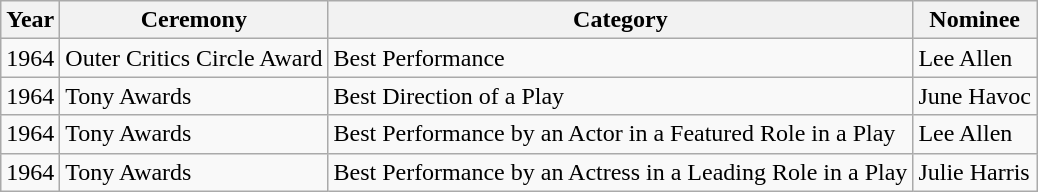<table class="wikitable">
<tr>
<th>Year</th>
<th>Ceremony</th>
<th>Category</th>
<th>Nominee</th>
</tr>
<tr>
<td>1964</td>
<td>Outer Critics Circle Award</td>
<td>Best Performance</td>
<td>Lee Allen</td>
</tr>
<tr>
<td>1964</td>
<td>Tony Awards</td>
<td>Best Direction of a Play</td>
<td>June Havoc</td>
</tr>
<tr>
<td>1964</td>
<td>Tony Awards</td>
<td>Best Performance by an Actor in a Featured Role in a Play</td>
<td>Lee Allen</td>
</tr>
<tr>
<td>1964</td>
<td>Tony Awards</td>
<td>Best Performance by an Actress in a Leading Role in a Play</td>
<td>Julie Harris</td>
</tr>
</table>
